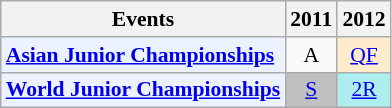<table class="wikitable" style="font-size: 90%; text-align:center">
<tr>
<th>Events</th>
<th>2011</th>
<th>2012</th>
</tr>
<tr>
<td bgcolor="#ECF2FF"; align="left"><strong><a href='#'>Asian Junior Championships</a></strong></td>
<td>A</td>
<td bgcolor=FFEBCD><a href='#'>QF</a></td>
</tr>
<tr>
<td bgcolor="#ECF2FF"; align="left"><strong><a href='#'>World Junior Championships</a></strong></td>
<td bgcolor=silver><a href='#'>S</a></td>
<td bgcolor=AFEEEE><a href='#'>2R</a></td>
</tr>
</table>
